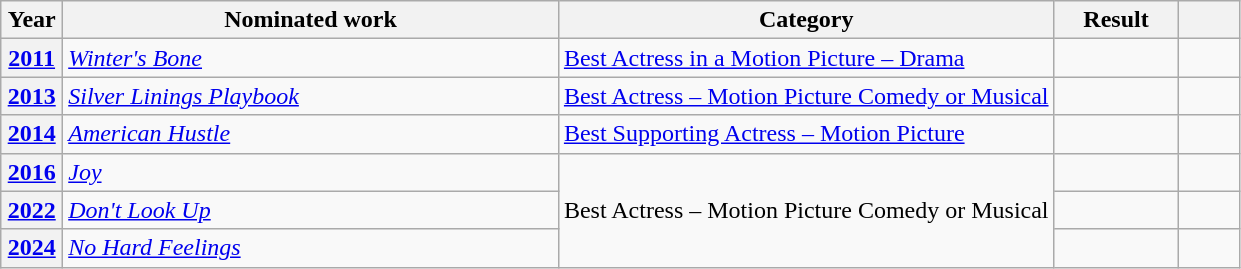<table class="wikitable plainrowheaders">
<tr>
<th scope="col" style="width:5%;">Year</th>
<th scope="col" style="width:40%;">Nominated work</th>
<th scope="col" style="width:40%;">Category</th>
<th scope="col" style="width:10%;">Result</th>
<th scope="col" style="width:5%;"></th>
</tr>
<tr>
<th scope="row" style="text-align:center;"><a href='#'>2011</a></th>
<td style="text-align:left;"><em><a href='#'>Winter's Bone</a></em></td>
<td><a href='#'>Best Actress in a Motion Picture – Drama</a></td>
<td></td>
<td style="text-align:center;"></td>
</tr>
<tr>
<th scope="row" style="text-align:center;"><a href='#'>2013</a></th>
<td style="text-align:left;"><em><a href='#'>Silver Linings Playbook</a></em></td>
<td><a href='#'>Best Actress – Motion Picture Comedy or Musical</a></td>
<td></td>
<td style="text-align:center;"></td>
</tr>
<tr>
<th scope="row" style="text-align:center;"><a href='#'>2014</a></th>
<td style="text-align:left;"><em><a href='#'>American Hustle</a></em></td>
<td><a href='#'>Best Supporting Actress – Motion Picture</a></td>
<td></td>
<td style="text-align:center;"></td>
</tr>
<tr>
<th scope="row" style="text-align:center;"><a href='#'>2016</a></th>
<td style="text-align:left;"><em><a href='#'>Joy</a></em></td>
<td rowspan="3">Best Actress – Motion Picture Comedy or Musical</td>
<td></td>
<td style="text-align:center;"></td>
</tr>
<tr>
<th scope="row" style="text-align:center;"><a href='#'>2022</a></th>
<td style="text-align:left;"><em><a href='#'>Don't Look Up</a></em></td>
<td></td>
<td style="text-align:center;"></td>
</tr>
<tr>
<th scope="row" style="text-align:center;"><a href='#'>2024</a></th>
<td style="text-align:left;"><em><a href='#'>No Hard Feelings</a></em></td>
<td></td>
<td style="text-align:center;"></td>
</tr>
</table>
